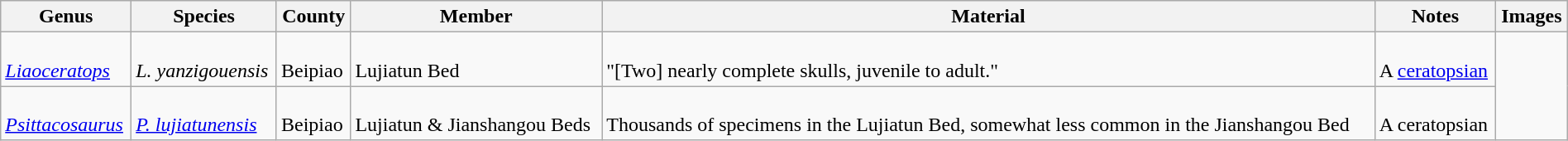<table class="wikitable" align="center" width="100%">
<tr>
<th>Genus</th>
<th>Species</th>
<th>County</th>
<th>Member</th>
<th>Material</th>
<th>Notes</th>
<th>Images</th>
</tr>
<tr>
<td><br><em><a href='#'>Liaoceratops</a></em></td>
<td><br><em>L. yanzigouensis</em></td>
<td><br>Beipiao</td>
<td><br>Lujiatun Bed</td>
<td><br>"[Two] nearly complete skulls, juvenile to adult."</td>
<td><br>A <a href='#'>ceratopsian</a></td>
<td rowspan = "2"><br></td>
</tr>
<tr>
<td><br><em><a href='#'>Psittacosaurus</a></em></td>
<td><br><em><a href='#'>P. lujiatunensis</a></em></td>
<td><br>Beipiao</td>
<td><br>Lujiatun & Jianshangou Beds</td>
<td><br>Thousands of specimens in the Lujiatun Bed, somewhat less common in the Jianshangou Bed</td>
<td rowspan="2"><br>A ceratopsian</td>
</tr>
</table>
